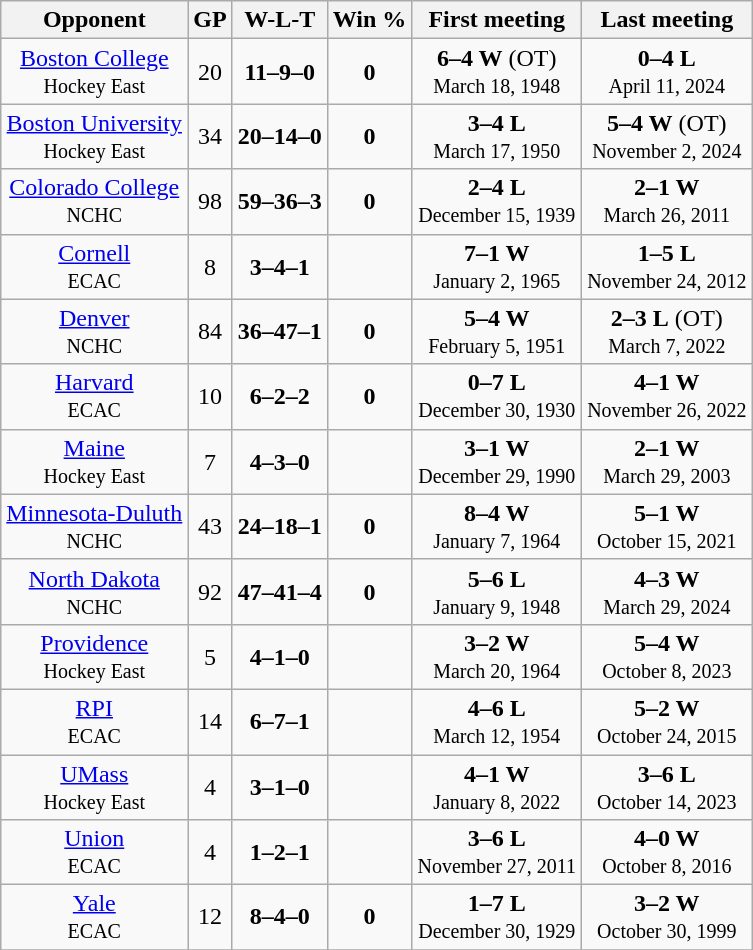<table class="wikitable sortable" style="text-align: center;">
<tr>
<th>Opponent</th>
<th>GP</th>
<th>W-L-T</th>
<th>Win %</th>
<th>First meeting</th>
<th>Last meeting</th>
</tr>
<tr>
<td><a href='#'>Boston College</a><br><small>Hockey East</small></td>
<td>20</td>
<td><strong><span>11–9–0</span></strong></td>
<td><strong><span>0</span></strong></td>
<td><strong><span>6–4 W</span></strong> (OT)<br><small>March 18, 1948</small></td>
<td><strong><span>0–4 L</span></strong><br><small>April 11, 2024</small></td>
</tr>
<tr>
<td><a href='#'>Boston University</a><br><small>Hockey East</small></td>
<td>34</td>
<td><strong><span>20–14–0</span></strong></td>
<td><strong><span>0</span></strong></td>
<td><strong><span>3–4 L</span></strong><br><small>March 17, 1950</small></td>
<td><strong><span>5–4 W</span></strong> (OT)<br><small>November 2, 2024</small></td>
</tr>
<tr>
<td><a href='#'>Colorado College</a><br><small>NCHC</small></td>
<td>98</td>
<td><strong><span>59–36–3</span></strong></td>
<td><strong><span>0</span></strong></td>
<td><strong><span>2–4 L</span></strong><br><small>December 15, 1939</small></td>
<td><strong><span>2–1 W</span></strong><br><small>March 26, 2011</small></td>
</tr>
<tr>
<td><a href='#'>Cornell</a><br><small>ECAC</small></td>
<td>8</td>
<td><strong><span>3–4–1</span></strong></td>
<td><strong><span></span></strong></td>
<td><strong><span>7–1 W</span></strong><br><small>January 2, 1965</small></td>
<td><strong><span>1–5 L</span></strong><br><small>November 24, 2012</small></td>
</tr>
<tr>
<td><a href='#'>Denver</a><br><small>NCHC</small></td>
<td>84</td>
<td><strong><span>36–47–1</span></strong></td>
<td><strong><span>0</span></strong></td>
<td><strong><span>5–4 W</span></strong><br><small>February 5, 1951</small></td>
<td><strong><span>2–3 L</span></strong> (OT)<br><small>March 7, 2022</small></td>
</tr>
<tr>
<td><a href='#'>Harvard</a><br><small>ECAC</small></td>
<td>10</td>
<td><strong><span>6–2–2</span></strong></td>
<td><strong><span>0</span></strong></td>
<td><strong><span>0–7 L</span></strong><br><small>December 30, 1930</small></td>
<td><strong><span>4–1 W</span></strong><br><small>November 26, 2022</small></td>
</tr>
<tr>
<td><a href='#'>Maine</a><br><small>Hockey East</small></td>
<td>7</td>
<td><strong><span>4–3–0</span></strong></td>
<td><strong><span></span></strong></td>
<td><strong><span>3–1 W</span></strong><br><small>December 29, 1990</small></td>
<td><strong><span>2–1 W</span></strong><br><small>March 29, 2003</small></td>
</tr>
<tr>
<td><a href='#'>Minnesota-Duluth</a><br><small>NCHC</small></td>
<td>43</td>
<td><strong><span>24–18–1</span></strong></td>
<td><strong><span>0</span></strong></td>
<td><strong><span>8–4 W</span></strong><br><small>January 7, 1964</small></td>
<td><strong><span>5–1 W</span></strong><br><small>October 15, 2021</small></td>
</tr>
<tr>
<td><a href='#'>North Dakota</a><br><small>NCHC</small></td>
<td>92</td>
<td><strong><span>47–41–4</span></strong></td>
<td><strong><span>0</span></strong></td>
<td><strong><span>5–6 L</span></strong><br><small>January 9, 1948</small></td>
<td><strong><span>4–3 W</span></strong><br><small>March 29, 2024</small></td>
</tr>
<tr>
<td><a href='#'>Providence</a><br><small>Hockey East</small></td>
<td>5</td>
<td><strong><span>4–1–0</span></strong></td>
<td><strong><span></span></strong></td>
<td><strong><span>3–2 W</span></strong><br><small>March 20, 1964</small></td>
<td><strong><span>5–4 W</span></strong><br><small>October 8, 2023</small></td>
</tr>
<tr>
<td><a href='#'>RPI</a><br><small>ECAC</small></td>
<td>14</td>
<td><strong><span>6–7–1</span></strong></td>
<td><strong><span></span></strong></td>
<td><strong><span>4–6 L</span></strong><br><small>March 12, 1954</small></td>
<td><strong><span>5–2 W</span></strong><br><small>October 24, 2015</small></td>
</tr>
<tr>
<td><a href='#'>UMass</a><br><small>Hockey East</small></td>
<td>4</td>
<td><strong><span>3–1–0</span></strong></td>
<td><strong><span></span></strong></td>
<td><strong><span>4–1 W</span></strong><br><small>January 8, 2022</small></td>
<td><strong><span>3–6 L</span></strong><br><small>October 14, 2023</small></td>
</tr>
<tr>
<td><a href='#'>Union</a><br><small>ECAC</small></td>
<td>4</td>
<td><strong><span>1–2–1</span></strong></td>
<td><strong><span></span></strong></td>
<td><strong><span>3–6 L</span></strong><br><small>November 27, 2011</small></td>
<td><strong><span>4–0 W</span></strong><br><small>October 8, 2016</small></td>
</tr>
<tr>
<td><a href='#'>Yale</a><br><small>ECAC</small></td>
<td>12</td>
<td><strong><span>8–4–0</span></strong></td>
<td><strong><span>0</span></strong></td>
<td><strong><span>1–7 L</span></strong><br><small>December 30, 1929</small></td>
<td><strong><span>3–2 W</span></strong><br><small>October 30, 1999</small></td>
</tr>
<tr>
</tr>
</table>
